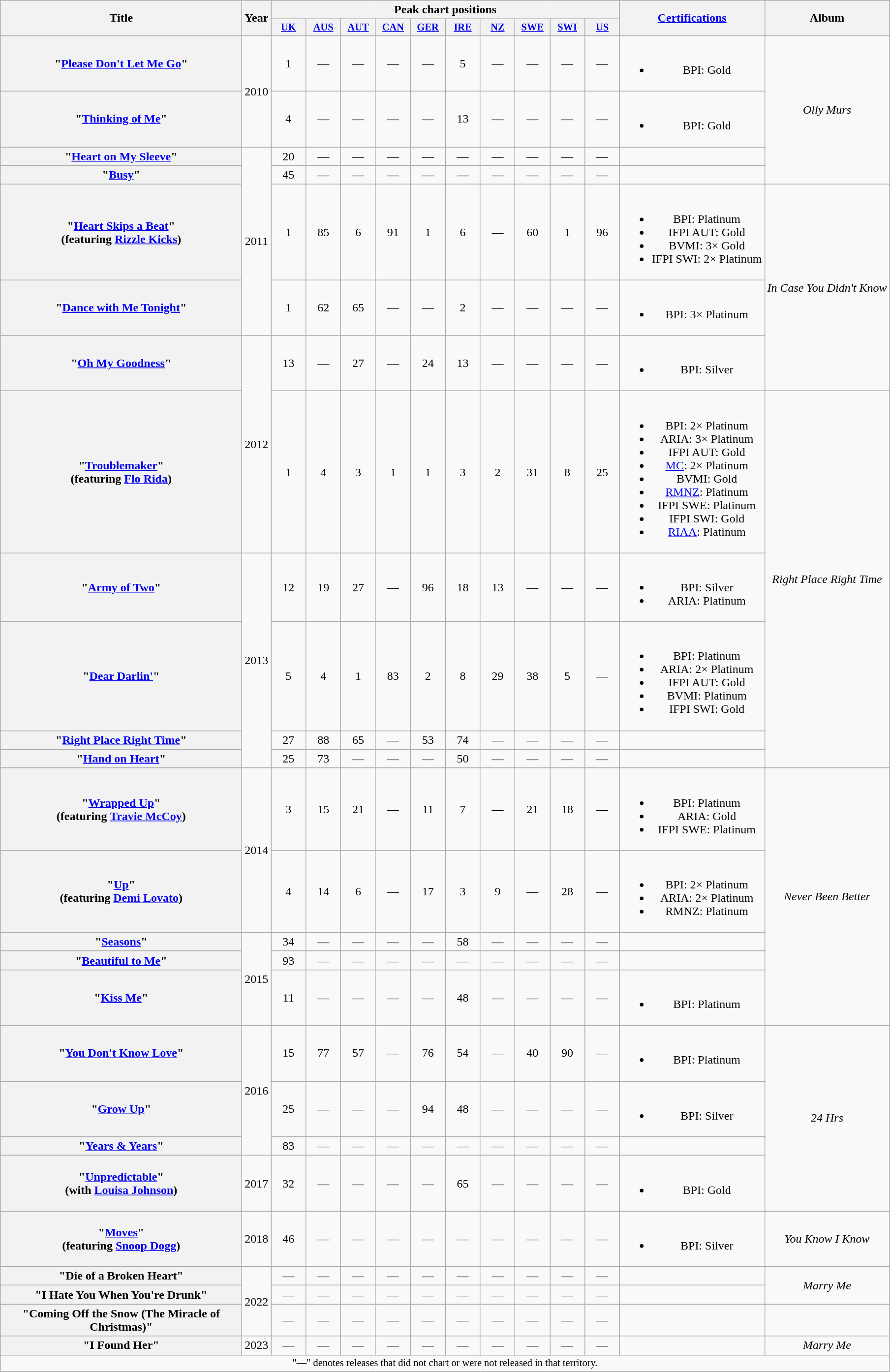<table class="wikitable plainrowheaders" style="text-align:center;" border="1">
<tr>
<th scope="col" rowspan="2" style="width:20em;">Title</th>
<th scope="col" rowspan="2" style="width:1em;">Year</th>
<th scope="col" colspan="10">Peak chart positions</th>
<th scope="col" rowspan="2"><a href='#'>Certifications</a></th>
<th scope="col" rowspan="2">Album</th>
</tr>
<tr>
<th scope="col" style="width:3em;font-size:85%;"><a href='#'>UK</a><br></th>
<th scope="col" style="width:3em;font-size:85%;"><a href='#'>AUS</a><br></th>
<th scope="col" style="width:3em;font-size:85%;"><a href='#'>AUT</a><br></th>
<th scope="col" style="width:3em;font-size:85%;"><a href='#'>CAN</a><br></th>
<th scope="col" style="width:3em;font-size:85%;"><a href='#'>GER</a><br></th>
<th scope="col" style="width:3em;font-size:85%;"><a href='#'>IRE</a><br></th>
<th scope="col" style="width:3em;font-size:85%;"><a href='#'>NZ</a><br></th>
<th scope="col" style="width:3em;font-size:85%;"><a href='#'>SWE</a><br></th>
<th scope="col" style="width:3em;font-size:85%;"><a href='#'>SWI</a><br></th>
<th scope="col" style="width:3em;font-size:85%;"><a href='#'>US</a><br></th>
</tr>
<tr>
<th scope="row">"<a href='#'>Please Don't Let Me Go</a>"</th>
<td rowspan="2">2010</td>
<td>1</td>
<td>—</td>
<td>—</td>
<td>—</td>
<td>—</td>
<td>5</td>
<td>—</td>
<td>—</td>
<td>—</td>
<td>—</td>
<td><br><ul><li>BPI: Gold</li></ul></td>
<td rowspan="4"><em>Olly Murs</em></td>
</tr>
<tr>
<th scope="row">"<a href='#'>Thinking of Me</a>"</th>
<td>4</td>
<td>—</td>
<td>—</td>
<td>—</td>
<td>—</td>
<td>13</td>
<td>—</td>
<td>—</td>
<td>—</td>
<td>—</td>
<td><br><ul><li>BPI: Gold</li></ul></td>
</tr>
<tr>
<th scope="row">"<a href='#'>Heart on My Sleeve</a>"</th>
<td rowspan="4">2011</td>
<td>20</td>
<td>—</td>
<td>—</td>
<td>—</td>
<td>—</td>
<td>—</td>
<td>—</td>
<td>—</td>
<td>—</td>
<td>—</td>
<td></td>
</tr>
<tr>
<th scope="row">"<a href='#'>Busy</a>"</th>
<td>45</td>
<td>—</td>
<td>—</td>
<td>—</td>
<td>—</td>
<td>—</td>
<td>—</td>
<td>—</td>
<td>—</td>
<td>—</td>
<td></td>
</tr>
<tr>
<th scope="row">"<a href='#'>Heart Skips a Beat</a>"<br><span>(featuring <a href='#'>Rizzle Kicks</a>)</span> </th>
<td>1</td>
<td>85</td>
<td>6</td>
<td>91</td>
<td>1</td>
<td>6</td>
<td>—</td>
<td>60</td>
<td>1</td>
<td>96</td>
<td><br><ul><li>BPI: Platinum</li><li>IFPI AUT: Gold</li><li>BVMI: 3× Gold</li><li>IFPI SWI: 2× Platinum</li></ul></td>
<td rowspan="3"><em>In Case You Didn't Know</em></td>
</tr>
<tr>
<th scope="row">"<a href='#'>Dance with Me Tonight</a>"</th>
<td>1</td>
<td>62</td>
<td>65</td>
<td>—</td>
<td>—</td>
<td>2</td>
<td>—</td>
<td>—</td>
<td>—</td>
<td>—</td>
<td><br><ul><li>BPI: 3× Platinum</li></ul></td>
</tr>
<tr>
<th scope="row">"<a href='#'>Oh My Goodness</a>"</th>
<td rowspan="2">2012</td>
<td>13</td>
<td>—</td>
<td>27</td>
<td>—</td>
<td>24</td>
<td>13</td>
<td>—</td>
<td>—</td>
<td>—</td>
<td>—</td>
<td><br><ul><li>BPI: Silver</li></ul></td>
</tr>
<tr>
<th scope="row">"<a href='#'>Troublemaker</a>"<br><span>(featuring <a href='#'>Flo Rida</a>)</span></th>
<td>1</td>
<td>4</td>
<td>3</td>
<td>1</td>
<td>1</td>
<td>3</td>
<td>2</td>
<td>31</td>
<td>8</td>
<td>25</td>
<td><br><ul><li>BPI: 2× Platinum</li><li>ARIA: 3× Platinum</li><li>IFPI AUT: Gold</li><li><a href='#'>MC</a>: 2× Platinum</li><li>BVMI: Gold</li><li><a href='#'>RMNZ</a>: Platinum</li><li>IFPI SWE: Platinum</li><li>IFPI SWI: Gold</li><li><a href='#'>RIAA</a>: Platinum</li></ul></td>
<td rowspan="5"><em>Right Place Right Time</em></td>
</tr>
<tr>
<th scope="row">"<a href='#'>Army of Two</a>"</th>
<td rowspan="4">2013</td>
<td>12</td>
<td>19</td>
<td>27</td>
<td>—</td>
<td>96</td>
<td>18</td>
<td>13</td>
<td>—</td>
<td>—</td>
<td>—</td>
<td><br><ul><li>BPI: Silver</li><li>ARIA: Platinum</li></ul></td>
</tr>
<tr>
<th scope="row">"<a href='#'>Dear Darlin'</a>"</th>
<td>5</td>
<td>4</td>
<td>1</td>
<td>83</td>
<td>2</td>
<td>8</td>
<td>29</td>
<td>38</td>
<td>5</td>
<td>—</td>
<td><br><ul><li>BPI: Platinum</li><li>ARIA: 2× Platinum</li><li>IFPI AUT: Gold</li><li>BVMI: Platinum</li><li>IFPI SWI: Gold</li></ul></td>
</tr>
<tr>
<th scope="row">"<a href='#'>Right Place Right Time</a>"</th>
<td>27</td>
<td>88</td>
<td>65</td>
<td>—</td>
<td>53</td>
<td>74</td>
<td>—</td>
<td>—</td>
<td>—</td>
<td>—</td>
<td></td>
</tr>
<tr>
<th scope="row">"<a href='#'>Hand on Heart</a>"</th>
<td>25</td>
<td>73</td>
<td>—</td>
<td>—</td>
<td>—</td>
<td>50</td>
<td>—</td>
<td>—</td>
<td>—</td>
<td>—</td>
<td></td>
</tr>
<tr>
<th scope="row">"<a href='#'>Wrapped Up</a>"<br><span>(featuring <a href='#'>Travie McCoy</a>)</span></th>
<td rowspan="2">2014</td>
<td>3</td>
<td>15</td>
<td>21</td>
<td>—</td>
<td>11</td>
<td>7</td>
<td>—</td>
<td>21</td>
<td>18</td>
<td>—</td>
<td><br><ul><li>BPI: Platinum</li><li>ARIA: Gold</li><li>IFPI SWE: Platinum</li></ul></td>
<td rowspan="5"><em>Never Been Better</em></td>
</tr>
<tr>
<th scope="row">"<a href='#'>Up</a>"<br><span>(featuring <a href='#'>Demi Lovato</a>)</span></th>
<td>4</td>
<td>14</td>
<td>6</td>
<td>—</td>
<td>17</td>
<td>3</td>
<td>9</td>
<td>—</td>
<td>28</td>
<td>—</td>
<td><br><ul><li>BPI: 2× Platinum</li><li>ARIA: 2× Platinum</li><li>RMNZ: Platinum</li></ul></td>
</tr>
<tr>
<th scope="row">"<a href='#'>Seasons</a>"</th>
<td rowspan="3">2015</td>
<td>34</td>
<td>—</td>
<td>—</td>
<td>—</td>
<td>—</td>
<td>58</td>
<td>—</td>
<td>—</td>
<td>—</td>
<td>—</td>
<td></td>
</tr>
<tr>
<th scope="row">"<a href='#'>Beautiful to Me</a>"</th>
<td>93</td>
<td>—</td>
<td>—</td>
<td>—</td>
<td>—</td>
<td>—</td>
<td>—</td>
<td>—</td>
<td>—</td>
<td>—</td>
<td></td>
</tr>
<tr>
<th scope="row">"<a href='#'>Kiss Me</a>"</th>
<td>11</td>
<td>—</td>
<td>—</td>
<td>—</td>
<td>—</td>
<td>48</td>
<td>—</td>
<td>—</td>
<td>—</td>
<td>—</td>
<td><br><ul><li>BPI: Platinum</li></ul></td>
</tr>
<tr>
<th scope="row">"<a href='#'>You Don't Know Love</a>"</th>
<td rowspan="3">2016</td>
<td>15</td>
<td>77</td>
<td>57</td>
<td>—</td>
<td>76</td>
<td>54</td>
<td>—</td>
<td>40</td>
<td>90</td>
<td>—</td>
<td><br><ul><li>BPI: Platinum</li></ul></td>
<td rowspan="4"><em>24 Hrs</em></td>
</tr>
<tr>
<th scope="row">"<a href='#'>Grow Up</a>"</th>
<td>25</td>
<td>—</td>
<td>—</td>
<td>—</td>
<td>94</td>
<td>48</td>
<td>—</td>
<td>—</td>
<td>—</td>
<td>—</td>
<td><br><ul><li>BPI: Silver</li></ul></td>
</tr>
<tr>
<th scope="row">"<a href='#'>Years & Years</a>"</th>
<td>83</td>
<td>—</td>
<td>—</td>
<td>—</td>
<td>—</td>
<td>—</td>
<td>—</td>
<td>—</td>
<td>—</td>
<td>—</td>
<td></td>
</tr>
<tr>
<th scope="row">"<a href='#'>Unpredictable</a>"<br><span>(with <a href='#'>Louisa Johnson</a>)</span></th>
<td>2017</td>
<td>32</td>
<td>—</td>
<td>—</td>
<td>—</td>
<td>—</td>
<td>65</td>
<td>—</td>
<td>—</td>
<td>—</td>
<td>—</td>
<td><br><ul><li>BPI: Gold</li></ul></td>
</tr>
<tr>
<th scope="row">"<a href='#'>Moves</a>"<br><span>(featuring <a href='#'>Snoop Dogg</a>)</span></th>
<td>2018</td>
<td>46</td>
<td>—</td>
<td>—</td>
<td>—</td>
<td>—</td>
<td>—</td>
<td>—</td>
<td>—</td>
<td>—</td>
<td>—</td>
<td><br><ul><li>BPI: Silver</li></ul></td>
<td><em>You Know I Know</em></td>
</tr>
<tr>
<th scope="row">"Die of a Broken Heart"</th>
<td rowspan="3">2022</td>
<td>—</td>
<td>—</td>
<td>—</td>
<td>—</td>
<td>—</td>
<td>—</td>
<td>—</td>
<td>—</td>
<td>—</td>
<td>—</td>
<td></td>
<td rowspan="2"><em>Marry Me</em></td>
</tr>
<tr>
<th scope="row">"I Hate You When You're Drunk"</th>
<td>—</td>
<td>—</td>
<td>—</td>
<td>—</td>
<td>—</td>
<td>—</td>
<td>—</td>
<td>—</td>
<td>—</td>
<td>—</td>
<td></td>
</tr>
<tr>
<th scope="row">"Coming Off the Snow (The Miracle of Christmas)"</th>
<td>—</td>
<td>—</td>
<td>—</td>
<td>—</td>
<td>—</td>
<td>—</td>
<td>—</td>
<td>—</td>
<td>—</td>
<td>—</td>
<td></td>
<td></td>
</tr>
<tr>
<th scope="row">"I Found Her"</th>
<td>2023</td>
<td>—</td>
<td>—</td>
<td>—</td>
<td>—</td>
<td>—</td>
<td>—</td>
<td>—</td>
<td>—</td>
<td>—</td>
<td>—</td>
<td></td>
<td><em>Marry Me</em></td>
</tr>
<tr>
<td colspan="14" style="font-size:85%">"—" denotes releases that did not chart or were not released in that territory.</td>
</tr>
</table>
